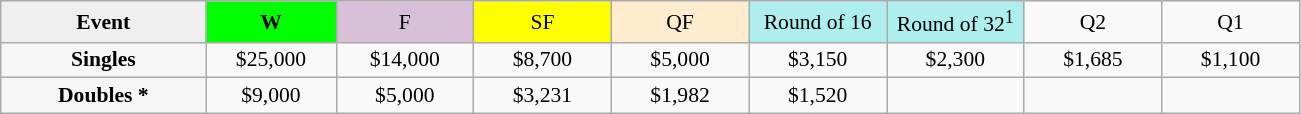<table class=wikitable style=font-size:90%;text-align:center>
<tr>
<td style="width:130px; background:#efefef;"><strong>Event</strong></td>
<td style="width:80px; background:lime;"><strong>W</strong></td>
<td style="width:85px; background:thistle;">F</td>
<td style="width:85px; background:#ff0;">SF</td>
<td style="width:85px; background:#ffebcd;">QF</td>
<td style="width:85px; background:#afeeee;">Round of 16</td>
<td style="width:85px; background:#afeeee;">Round of 32<sup>1</sup></td>
<td width=85>Q2</td>
<td width=85>Q1</td>
</tr>
<tr>
<td style="background:#f6f6f6;"><strong>Singles</strong></td>
<td>$25,000</td>
<td>$14,000</td>
<td>$8,700</td>
<td>$5,000</td>
<td>$3,150</td>
<td>$2,300</td>
<td>$1,685</td>
<td>$1,100</td>
</tr>
<tr>
<td style="background:#f6f6f6;"><strong>Doubles *</strong></td>
<td>$9,000</td>
<td>$5,000</td>
<td>$3,231</td>
<td>$1,982</td>
<td>$1,520</td>
<td></td>
<td></td>
<td></td>
</tr>
</table>
